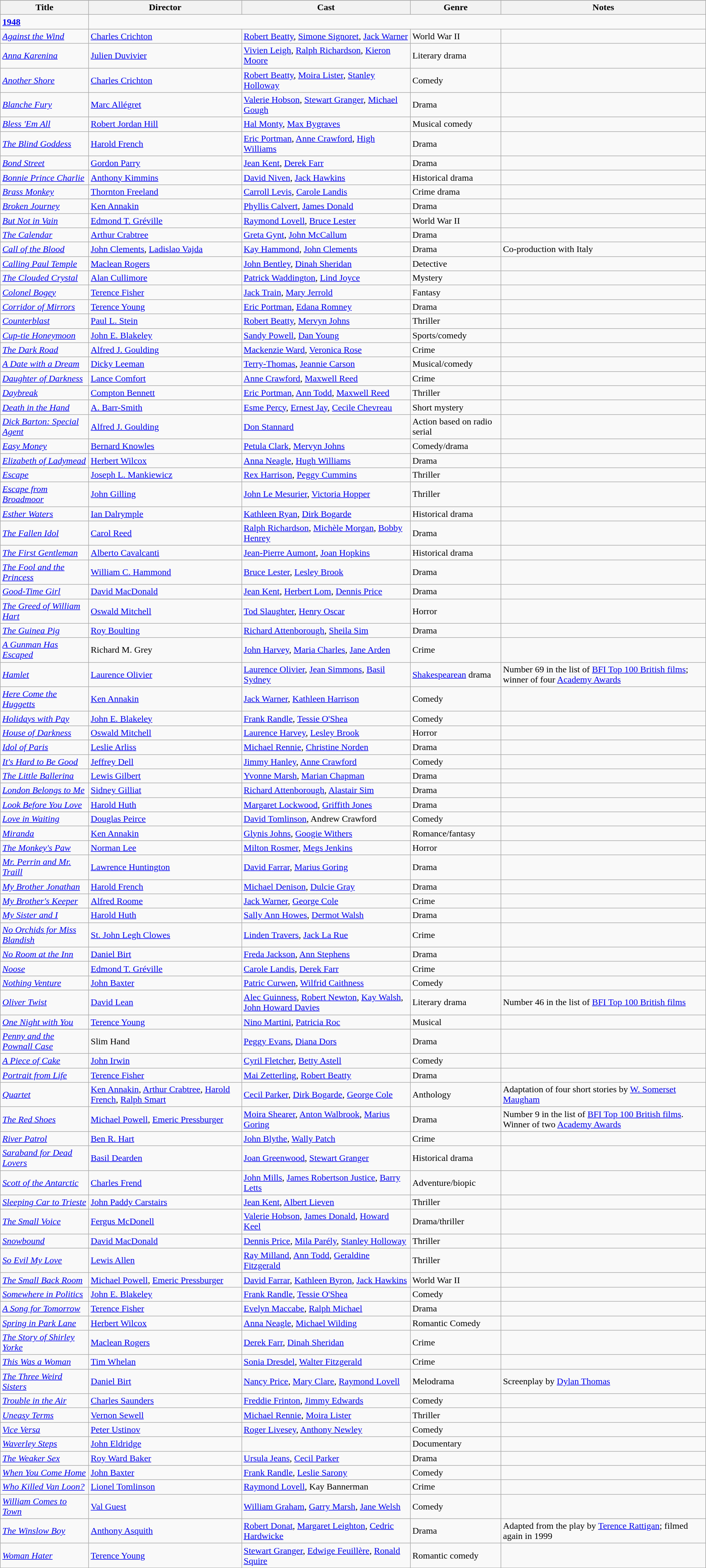<table class="wikitable">
<tr>
</tr>
<tr>
<th>Title</th>
<th>Director</th>
<th>Cast</th>
<th>Genre</th>
<th>Notes</th>
</tr>
<tr>
<td><strong><a href='#'>1948</a></strong></td>
</tr>
<tr>
<td><em><a href='#'>Against the Wind</a></em></td>
<td><a href='#'>Charles Crichton</a></td>
<td><a href='#'>Robert Beatty</a>, <a href='#'>Simone Signoret</a>, <a href='#'>Jack Warner</a></td>
<td>World War II</td>
<td></td>
</tr>
<tr>
<td><em><a href='#'>Anna Karenina</a></em></td>
<td><a href='#'>Julien Duvivier</a></td>
<td><a href='#'>Vivien Leigh</a>, <a href='#'>Ralph Richardson</a>, <a href='#'>Kieron Moore</a></td>
<td>Literary drama</td>
<td></td>
</tr>
<tr>
<td><em><a href='#'>Another Shore</a></em></td>
<td><a href='#'>Charles Crichton</a></td>
<td><a href='#'>Robert Beatty</a>, <a href='#'>Moira Lister</a>, <a href='#'>Stanley Holloway</a></td>
<td>Comedy</td>
<td></td>
</tr>
<tr>
<td><em><a href='#'>Blanche Fury</a></em></td>
<td><a href='#'>Marc Allégret</a></td>
<td><a href='#'>Valerie Hobson</a>, <a href='#'>Stewart Granger</a>, <a href='#'>Michael Gough</a></td>
<td>Drama</td>
<td></td>
</tr>
<tr>
<td><em><a href='#'>Bless 'Em All</a></em></td>
<td><a href='#'>Robert Jordan Hill</a></td>
<td><a href='#'>Hal Monty</a>, <a href='#'>Max Bygraves</a></td>
<td>Musical comedy</td>
<td></td>
</tr>
<tr>
<td><em><a href='#'>The Blind Goddess</a></em></td>
<td><a href='#'>Harold French</a></td>
<td><a href='#'>Eric Portman</a>, <a href='#'>Anne Crawford</a>, <a href='#'>High Williams</a></td>
<td>Drama</td>
<td></td>
</tr>
<tr>
<td><em><a href='#'>Bond Street</a></em></td>
<td><a href='#'>Gordon Parry</a></td>
<td><a href='#'>Jean Kent</a>, <a href='#'>Derek Farr</a></td>
<td>Drama</td>
<td></td>
</tr>
<tr>
<td><em><a href='#'>Bonnie Prince Charlie</a></em></td>
<td><a href='#'>Anthony Kimmins</a></td>
<td><a href='#'>David Niven</a>, <a href='#'>Jack Hawkins</a></td>
<td>Historical drama</td>
<td></td>
</tr>
<tr>
<td><em><a href='#'>Brass Monkey</a></em></td>
<td><a href='#'>Thornton Freeland</a></td>
<td><a href='#'>Carroll Levis</a>, <a href='#'>Carole Landis</a></td>
<td>Crime drama</td>
<td></td>
</tr>
<tr>
<td><em><a href='#'>Broken Journey</a></em></td>
<td><a href='#'>Ken Annakin</a></td>
<td><a href='#'>Phyllis Calvert</a>, <a href='#'>James Donald</a></td>
<td>Drama</td>
<td></td>
</tr>
<tr>
<td><em><a href='#'>But Not in Vain</a></em></td>
<td><a href='#'>Edmond T. Gréville</a></td>
<td><a href='#'>Raymond Lovell</a>, <a href='#'>Bruce Lester</a></td>
<td>World War II</td>
<td></td>
</tr>
<tr>
<td><em><a href='#'>The Calendar</a></em></td>
<td><a href='#'>Arthur Crabtree</a></td>
<td><a href='#'>Greta Gynt</a>, <a href='#'>John McCallum</a></td>
<td>Drama</td>
<td></td>
</tr>
<tr>
<td><em><a href='#'>Call of the Blood</a></em></td>
<td><a href='#'>John Clements</a>, <a href='#'>Ladislao Vajda</a></td>
<td><a href='#'>Kay Hammond</a>, <a href='#'>John Clements</a></td>
<td>Drama</td>
<td>Co-production with Italy</td>
</tr>
<tr>
<td><em><a href='#'>Calling Paul Temple</a></em></td>
<td><a href='#'>Maclean Rogers</a></td>
<td><a href='#'>John Bentley</a>, <a href='#'>Dinah Sheridan</a></td>
<td>Detective</td>
<td></td>
</tr>
<tr>
<td><em><a href='#'>The Clouded Crystal</a></em></td>
<td><a href='#'>Alan Cullimore</a></td>
<td><a href='#'>Patrick Waddington</a>, <a href='#'>Lind Joyce</a></td>
<td>Mystery</td>
<td></td>
</tr>
<tr>
<td><em><a href='#'>Colonel Bogey</a></em></td>
<td><a href='#'>Terence Fisher</a></td>
<td><a href='#'>Jack Train</a>, <a href='#'>Mary Jerrold</a></td>
<td>Fantasy</td>
<td></td>
</tr>
<tr>
<td><em><a href='#'>Corridor of Mirrors</a></em></td>
<td><a href='#'>Terence Young</a></td>
<td><a href='#'>Eric Portman</a>, <a href='#'>Edana Romney</a></td>
<td>Drama</td>
<td></td>
</tr>
<tr>
<td><em><a href='#'>Counterblast</a></em></td>
<td><a href='#'>Paul L. Stein</a></td>
<td><a href='#'>Robert Beatty</a>, <a href='#'>Mervyn Johns</a></td>
<td>Thriller</td>
<td></td>
</tr>
<tr>
<td><em><a href='#'>Cup-tie Honeymoon</a></em></td>
<td><a href='#'>John E. Blakeley</a></td>
<td><a href='#'>Sandy Powell</a>, <a href='#'>Dan Young</a></td>
<td>Sports/comedy</td>
<td></td>
</tr>
<tr>
<td><em><a href='#'>The Dark Road</a></em></td>
<td><a href='#'>Alfred J. Goulding</a></td>
<td><a href='#'>Mackenzie Ward</a>, <a href='#'>Veronica Rose</a></td>
<td>Crime</td>
<td></td>
</tr>
<tr>
<td><em><a href='#'>A Date with a Dream</a></em></td>
<td><a href='#'>Dicky Leeman</a></td>
<td><a href='#'>Terry-Thomas</a>, <a href='#'>Jeannie Carson</a></td>
<td>Musical/comedy</td>
<td></td>
</tr>
<tr>
<td><em><a href='#'>Daughter of Darkness</a></em></td>
<td><a href='#'>Lance Comfort</a></td>
<td><a href='#'>Anne Crawford</a>, <a href='#'>Maxwell Reed</a></td>
<td>Crime</td>
<td></td>
</tr>
<tr>
<td><em><a href='#'>Daybreak</a></em></td>
<td><a href='#'>Compton Bennett</a></td>
<td><a href='#'>Eric Portman</a>, <a href='#'>Ann Todd</a>, <a href='#'>Maxwell Reed</a></td>
<td>Thriller</td>
<td></td>
</tr>
<tr>
<td><em><a href='#'>Death in the Hand</a></em></td>
<td><a href='#'>A. Barr-Smith</a></td>
<td><a href='#'>Esme Percy</a>, <a href='#'>Ernest Jay</a>, <a href='#'>Cecile Chevreau</a></td>
<td>Short mystery</td>
<td></td>
</tr>
<tr>
<td><em><a href='#'>Dick Barton: Special Agent</a></em></td>
<td><a href='#'>Alfred J. Goulding</a></td>
<td><a href='#'>Don Stannard</a></td>
<td>Action based on radio serial</td>
<td></td>
</tr>
<tr>
<td><em><a href='#'>Easy Money</a></em></td>
<td><a href='#'>Bernard Knowles</a></td>
<td><a href='#'>Petula Clark</a>, <a href='#'>Mervyn Johns</a></td>
<td>Comedy/drama</td>
<td></td>
</tr>
<tr>
<td><em><a href='#'>Elizabeth of Ladymead</a></em></td>
<td><a href='#'>Herbert Wilcox</a></td>
<td><a href='#'>Anna Neagle</a>, <a href='#'>Hugh Williams</a></td>
<td>Drama</td>
<td></td>
</tr>
<tr>
<td><em><a href='#'>Escape</a></em></td>
<td><a href='#'>Joseph L. Mankiewicz</a></td>
<td><a href='#'>Rex Harrison</a>, <a href='#'>Peggy Cummins</a></td>
<td>Thriller</td>
<td></td>
</tr>
<tr>
<td><em><a href='#'>Escape from Broadmoor</a></em></td>
<td><a href='#'>John Gilling</a></td>
<td><a href='#'>John Le Mesurier</a>, <a href='#'>Victoria Hopper</a></td>
<td>Thriller</td>
<td></td>
</tr>
<tr>
<td><em><a href='#'>Esther Waters</a></em></td>
<td><a href='#'>Ian Dalrymple</a></td>
<td><a href='#'>Kathleen Ryan</a>, <a href='#'>Dirk Bogarde</a></td>
<td>Historical drama</td>
<td></td>
</tr>
<tr>
<td><em><a href='#'>The Fallen Idol</a></em></td>
<td><a href='#'>Carol Reed</a></td>
<td><a href='#'>Ralph Richardson</a>, <a href='#'>Michèle Morgan</a>, <a href='#'>Bobby Henrey</a></td>
<td>Drama</td>
<td></td>
</tr>
<tr>
<td><em><a href='#'>The First Gentleman</a></em></td>
<td><a href='#'>Alberto Cavalcanti</a></td>
<td><a href='#'>Jean-Pierre Aumont</a>, <a href='#'>Joan Hopkins</a></td>
<td>Historical drama</td>
<td></td>
</tr>
<tr>
<td><em><a href='#'>The Fool and the Princess</a></em></td>
<td><a href='#'>William C. Hammond</a></td>
<td><a href='#'>Bruce Lester</a>, <a href='#'>Lesley Brook</a></td>
<td>Drama</td>
<td></td>
</tr>
<tr>
<td><em><a href='#'>Good-Time Girl</a></em></td>
<td><a href='#'>David MacDonald</a></td>
<td><a href='#'>Jean Kent</a>, <a href='#'>Herbert Lom</a>, <a href='#'>Dennis Price</a></td>
<td>Drama</td>
<td></td>
</tr>
<tr>
<td><em><a href='#'>The Greed of William Hart</a></em></td>
<td><a href='#'>Oswald Mitchell</a></td>
<td><a href='#'>Tod Slaughter</a>, <a href='#'>Henry Oscar</a></td>
<td>Horror</td>
<td></td>
</tr>
<tr>
<td><em><a href='#'>The Guinea Pig</a></em></td>
<td><a href='#'>Roy Boulting</a></td>
<td><a href='#'>Richard Attenborough</a>, <a href='#'>Sheila Sim</a></td>
<td>Drama</td>
<td></td>
</tr>
<tr>
<td><em><a href='#'>A Gunman Has Escaped</a></em></td>
<td>Richard M. Grey</td>
<td><a href='#'>John Harvey</a>, <a href='#'>Maria Charles</a>, <a href='#'>Jane Arden</a></td>
<td>Crime</td>
<td></td>
</tr>
<tr>
<td><em><a href='#'>Hamlet</a></em></td>
<td><a href='#'>Laurence Olivier</a></td>
<td><a href='#'>Laurence Olivier</a>, <a href='#'>Jean Simmons</a>, <a href='#'>Basil Sydney</a></td>
<td><a href='#'>Shakespearean</a> drama</td>
<td>Number 69 in the list of <a href='#'>BFI Top 100 British films</a>; winner of four <a href='#'>Academy Awards</a></td>
</tr>
<tr>
<td><em><a href='#'>Here Come the Huggetts</a></em></td>
<td><a href='#'>Ken Annakin</a></td>
<td><a href='#'>Jack Warner</a>, <a href='#'>Kathleen Harrison</a></td>
<td>Comedy</td>
<td></td>
</tr>
<tr>
<td><em><a href='#'>Holidays with Pay</a></em></td>
<td><a href='#'>John E. Blakeley</a></td>
<td><a href='#'>Frank Randle</a>, <a href='#'>Tessie O'Shea</a></td>
<td>Comedy</td>
<td></td>
</tr>
<tr>
<td><em><a href='#'>House of Darkness</a></em></td>
<td><a href='#'>Oswald Mitchell</a></td>
<td><a href='#'>Laurence Harvey</a>, <a href='#'>Lesley Brook</a></td>
<td>Horror</td>
<td></td>
</tr>
<tr>
<td><em><a href='#'>Idol of Paris</a></em></td>
<td><a href='#'>Leslie Arliss</a></td>
<td><a href='#'>Michael Rennie</a>, <a href='#'>Christine Norden</a></td>
<td>Drama</td>
<td></td>
</tr>
<tr>
<td><em><a href='#'>It's Hard to Be Good</a></em></td>
<td><a href='#'>Jeffrey Dell</a></td>
<td><a href='#'>Jimmy Hanley</a>, <a href='#'>Anne Crawford</a></td>
<td>Comedy</td>
<td></td>
</tr>
<tr>
<td><em><a href='#'>The Little Ballerina</a></em></td>
<td><a href='#'>Lewis Gilbert</a></td>
<td><a href='#'>Yvonne Marsh</a>, <a href='#'>Marian Chapman</a></td>
<td>Drama</td>
<td></td>
</tr>
<tr>
<td><em><a href='#'>London Belongs to Me</a></em></td>
<td><a href='#'>Sidney Gilliat</a></td>
<td><a href='#'>Richard Attenborough</a>, <a href='#'>Alastair Sim</a></td>
<td>Drama</td>
<td></td>
</tr>
<tr>
<td><em><a href='#'>Look Before You Love</a></em></td>
<td><a href='#'>Harold Huth</a></td>
<td><a href='#'>Margaret Lockwood</a>, <a href='#'>Griffith Jones</a></td>
<td>Drama</td>
<td></td>
</tr>
<tr>
<td><em><a href='#'>Love in Waiting</a></em></td>
<td><a href='#'>Douglas Peirce</a></td>
<td><a href='#'>David Tomlinson</a>, Andrew Crawford</td>
<td>Comedy</td>
<td></td>
</tr>
<tr>
<td><em><a href='#'>Miranda</a></em></td>
<td><a href='#'>Ken Annakin</a></td>
<td><a href='#'>Glynis Johns</a>, <a href='#'>Googie Withers</a></td>
<td>Romance/fantasy</td>
<td></td>
</tr>
<tr>
<td><em><a href='#'>The Monkey's Paw</a></em></td>
<td><a href='#'>Norman Lee</a></td>
<td><a href='#'>Milton Rosmer</a>, <a href='#'>Megs Jenkins</a></td>
<td>Horror</td>
<td></td>
</tr>
<tr>
<td><em><a href='#'>Mr. Perrin and Mr. Traill</a></em></td>
<td><a href='#'>Lawrence Huntington</a></td>
<td><a href='#'>David Farrar</a>, <a href='#'>Marius Goring</a></td>
<td>Drama</td>
<td></td>
</tr>
<tr>
<td><em><a href='#'>My Brother Jonathan</a></em></td>
<td><a href='#'>Harold French</a></td>
<td><a href='#'>Michael Denison</a>, <a href='#'>Dulcie Gray</a></td>
<td>Drama</td>
<td></td>
</tr>
<tr>
<td><em><a href='#'>My Brother's Keeper</a></em></td>
<td><a href='#'>Alfred Roome</a></td>
<td><a href='#'>Jack Warner</a>, <a href='#'>George Cole</a></td>
<td>Crime</td>
<td></td>
</tr>
<tr>
<td><em><a href='#'>My Sister and I</a></em></td>
<td><a href='#'>Harold Huth</a></td>
<td><a href='#'>Sally Ann Howes</a>, <a href='#'>Dermot Walsh</a></td>
<td>Drama</td>
<td></td>
</tr>
<tr>
<td><em><a href='#'>No Orchids for Miss Blandish</a></em></td>
<td><a href='#'>St. John Legh Clowes</a></td>
<td><a href='#'>Linden Travers</a>, <a href='#'>Jack La Rue</a></td>
<td>Crime</td>
<td></td>
</tr>
<tr>
<td><em><a href='#'>No Room at the Inn</a></em></td>
<td><a href='#'>Daniel Birt</a></td>
<td><a href='#'>Freda Jackson</a>, <a href='#'>Ann Stephens</a></td>
<td>Drama</td>
<td></td>
</tr>
<tr>
<td><em><a href='#'>Noose</a></em></td>
<td><a href='#'>Edmond T. Gréville</a></td>
<td><a href='#'>Carole Landis</a>, <a href='#'>Derek Farr</a></td>
<td>Crime</td>
<td></td>
</tr>
<tr>
<td><em><a href='#'>Nothing Venture</a></em></td>
<td><a href='#'>John Baxter</a></td>
<td><a href='#'>Patric Curwen</a>, <a href='#'>Wilfrid Caithness</a></td>
<td>Comedy</td>
<td></td>
</tr>
<tr>
<td><em><a href='#'>Oliver Twist</a></em></td>
<td><a href='#'>David Lean</a></td>
<td><a href='#'>Alec Guinness</a>, <a href='#'>Robert Newton</a>, <a href='#'>Kay Walsh</a>, <a href='#'>John Howard Davies</a></td>
<td>Literary drama</td>
<td>Number 46 in the list of <a href='#'>BFI Top 100 British films</a></td>
</tr>
<tr>
<td><em><a href='#'>One Night with You</a></em></td>
<td><a href='#'>Terence Young</a></td>
<td><a href='#'>Nino Martini</a>, <a href='#'>Patricia Roc</a></td>
<td>Musical</td>
<td></td>
</tr>
<tr>
<td><em><a href='#'>Penny and the Pownall Case</a></em></td>
<td>Slim Hand</td>
<td><a href='#'>Peggy Evans</a>, <a href='#'>Diana Dors</a></td>
<td>Drama</td>
<td></td>
</tr>
<tr>
<td><em><a href='#'>A Piece of Cake</a></em></td>
<td><a href='#'>John Irwin</a></td>
<td><a href='#'>Cyril Fletcher</a>, <a href='#'>Betty Astell</a></td>
<td>Comedy</td>
<td></td>
</tr>
<tr>
<td><em><a href='#'>Portrait from Life</a></em></td>
<td><a href='#'>Terence Fisher</a></td>
<td><a href='#'>Mai Zetterling</a>, <a href='#'>Robert Beatty</a></td>
<td>Drama</td>
<td></td>
</tr>
<tr>
<td><em><a href='#'>Quartet</a></em></td>
<td><a href='#'>Ken Annakin</a>, <a href='#'>Arthur Crabtree</a>, <a href='#'>Harold French</a>, <a href='#'>Ralph Smart</a></td>
<td><a href='#'>Cecil Parker</a>, <a href='#'>Dirk Bogarde</a>, <a href='#'>George Cole</a></td>
<td>Anthology</td>
<td>Adaptation of four short stories by <a href='#'>W. Somerset Maugham</a></td>
</tr>
<tr>
<td><em><a href='#'>The Red Shoes</a></em></td>
<td><a href='#'>Michael Powell</a>, <a href='#'>Emeric Pressburger</a></td>
<td><a href='#'>Moira Shearer</a>, <a href='#'>Anton Walbrook</a>, <a href='#'>Marius Goring</a></td>
<td>Drama</td>
<td>Number 9 in the list of <a href='#'>BFI Top 100 British films</a>. Winner of two <a href='#'>Academy Awards</a></td>
</tr>
<tr>
<td><em><a href='#'>River Patrol</a></em></td>
<td><a href='#'>Ben R. Hart</a></td>
<td><a href='#'>John Blythe</a>, <a href='#'>Wally Patch</a></td>
<td>Crime</td>
<td></td>
</tr>
<tr>
<td><em><a href='#'>Saraband for Dead Lovers</a></em></td>
<td><a href='#'>Basil Dearden</a></td>
<td><a href='#'>Joan Greenwood</a>, <a href='#'>Stewart Granger</a></td>
<td>Historical drama</td>
<td></td>
</tr>
<tr>
<td><em><a href='#'>Scott of the Antarctic</a></em></td>
<td><a href='#'>Charles Frend</a></td>
<td><a href='#'>John Mills</a>, <a href='#'>James Robertson Justice</a>, <a href='#'>Barry Letts</a></td>
<td>Adventure/biopic</td>
<td></td>
</tr>
<tr>
<td><em><a href='#'>Sleeping Car to Trieste</a></em></td>
<td><a href='#'>John Paddy Carstairs</a></td>
<td><a href='#'>Jean Kent</a>, <a href='#'>Albert Lieven</a></td>
<td>Thriller</td>
<td></td>
</tr>
<tr>
<td><em><a href='#'>The Small Voice</a></em></td>
<td><a href='#'>Fergus McDonell</a></td>
<td><a href='#'>Valerie Hobson</a>, <a href='#'>James Donald</a>, <a href='#'>Howard Keel</a></td>
<td>Drama/thriller</td>
<td></td>
</tr>
<tr>
<td><em><a href='#'>Snowbound</a></em></td>
<td><a href='#'>David MacDonald</a></td>
<td><a href='#'>Dennis Price</a>, <a href='#'>Mila Parély</a>, <a href='#'>Stanley Holloway</a></td>
<td>Thriller</td>
<td></td>
</tr>
<tr>
<td><em><a href='#'>So Evil My Love</a></em></td>
<td><a href='#'>Lewis Allen</a></td>
<td><a href='#'>Ray Milland</a>, <a href='#'>Ann Todd</a>, <a href='#'>Geraldine Fitzgerald</a></td>
<td>Thriller</td>
<td></td>
</tr>
<tr>
<td><em><a href='#'>The Small Back Room</a></em></td>
<td><a href='#'>Michael Powell</a>, <a href='#'>Emeric Pressburger</a></td>
<td><a href='#'>David Farrar</a>, <a href='#'>Kathleen Byron</a>, <a href='#'>Jack Hawkins</a></td>
<td>World War II</td>
<td></td>
</tr>
<tr>
<td><em><a href='#'>Somewhere in Politics</a></em></td>
<td><a href='#'>John E. Blakeley</a></td>
<td><a href='#'>Frank Randle</a>, <a href='#'>Tessie O'Shea</a></td>
<td>Comedy</td>
<td></td>
</tr>
<tr>
<td><em><a href='#'>A Song for Tomorrow</a></em></td>
<td><a href='#'>Terence Fisher</a></td>
<td><a href='#'>Evelyn Maccabe</a>, <a href='#'>Ralph Michael</a></td>
<td>Drama</td>
<td></td>
</tr>
<tr>
<td><em><a href='#'>Spring in Park Lane</a></em></td>
<td><a href='#'>Herbert Wilcox</a></td>
<td><a href='#'>Anna Neagle</a>, <a href='#'>Michael Wilding</a></td>
<td>Romantic Comedy</td>
<td></td>
</tr>
<tr>
<td><em><a href='#'>The Story of Shirley Yorke</a></em></td>
<td><a href='#'>Maclean Rogers</a></td>
<td><a href='#'>Derek Farr</a>, <a href='#'>Dinah Sheridan</a></td>
<td>Crime</td>
<td></td>
</tr>
<tr>
<td><em><a href='#'>This Was a Woman</a></em></td>
<td><a href='#'>Tim Whelan</a></td>
<td><a href='#'>Sonia Dresdel</a>, <a href='#'>Walter Fitzgerald</a></td>
<td>Crime</td>
<td></td>
</tr>
<tr>
<td><em><a href='#'>The Three Weird Sisters</a></em></td>
<td><a href='#'>Daniel Birt</a></td>
<td><a href='#'>Nancy Price</a>, <a href='#'>Mary Clare</a>, <a href='#'>Raymond Lovell</a></td>
<td>Melodrama</td>
<td>Screenplay by <a href='#'>Dylan Thomas</a></td>
</tr>
<tr>
<td><em><a href='#'>Trouble in the Air</a></em></td>
<td><a href='#'>Charles Saunders</a></td>
<td><a href='#'>Freddie Frinton</a>, <a href='#'>Jimmy Edwards</a></td>
<td>Comedy</td>
<td></td>
</tr>
<tr>
<td><em><a href='#'>Uneasy Terms</a></em></td>
<td><a href='#'>Vernon Sewell</a></td>
<td><a href='#'>Michael Rennie</a>, <a href='#'>Moira Lister</a></td>
<td>Thriller</td>
<td></td>
</tr>
<tr>
<td><em><a href='#'>Vice Versa</a></em></td>
<td><a href='#'>Peter Ustinov</a></td>
<td><a href='#'>Roger Livesey</a>, <a href='#'>Anthony Newley</a></td>
<td>Comedy</td>
<td></td>
</tr>
<tr>
<td><em><a href='#'>Waverley Steps</a></em></td>
<td><a href='#'>John Eldridge</a></td>
<td></td>
<td>Documentary</td>
<td></td>
</tr>
<tr>
<td><em><a href='#'>The Weaker Sex</a></em></td>
<td><a href='#'>Roy Ward Baker</a></td>
<td><a href='#'>Ursula Jeans</a>, <a href='#'>Cecil Parker</a></td>
<td>Drama</td>
<td></td>
</tr>
<tr>
<td><em><a href='#'>When You Come Home</a></em></td>
<td><a href='#'>John Baxter</a></td>
<td><a href='#'>Frank Randle</a>, <a href='#'>Leslie Sarony</a></td>
<td>Comedy</td>
<td></td>
</tr>
<tr>
<td><em><a href='#'>Who Killed Van Loon?</a></em></td>
<td><a href='#'>Lionel Tomlinson</a></td>
<td><a href='#'>Raymond Lovell</a>, Kay Bannerman</td>
<td>Crime</td>
<td></td>
</tr>
<tr>
<td><em><a href='#'>William Comes to Town</a></em></td>
<td><a href='#'>Val Guest</a></td>
<td><a href='#'>William Graham</a>, <a href='#'>Garry Marsh</a>, <a href='#'>Jane Welsh</a></td>
<td>Comedy</td>
<td></td>
</tr>
<tr>
<td><em><a href='#'>The Winslow Boy</a></em></td>
<td><a href='#'>Anthony Asquith</a></td>
<td><a href='#'>Robert Donat</a>, <a href='#'>Margaret Leighton</a>, <a href='#'>Cedric Hardwicke</a></td>
<td>Drama</td>
<td>Adapted from the play by <a href='#'>Terence Rattigan</a>; filmed again in 1999</td>
</tr>
<tr>
<td><em><a href='#'>Woman Hater</a></em></td>
<td><a href='#'>Terence Young</a></td>
<td><a href='#'>Stewart Granger</a>, <a href='#'>Edwige Feuillère</a>, <a href='#'>Ronald Squire</a></td>
<td>Romantic comedy</td>
<td></td>
</tr>
<tr>
</tr>
</table>
